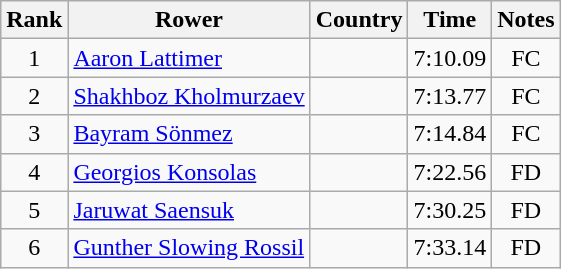<table class="wikitable" style="text-align:center">
<tr>
<th>Rank</th>
<th>Rower</th>
<th>Country</th>
<th>Time</th>
<th>Notes</th>
</tr>
<tr>
<td>1</td>
<td align="left"><a href='#'>Aaron Lattimer</a></td>
<td align="left"></td>
<td>7:10.09</td>
<td>FC</td>
</tr>
<tr>
<td>2</td>
<td align="left"><a href='#'>Shakhboz Kholmurzaev</a></td>
<td align="left"></td>
<td>7:13.77</td>
<td>FC</td>
</tr>
<tr>
<td>3</td>
<td align="left"><a href='#'>Bayram Sönmez</a></td>
<td align="left"></td>
<td>7:14.84</td>
<td>FC</td>
</tr>
<tr>
<td>4</td>
<td align="left"><a href='#'>Georgios Konsolas</a></td>
<td align="left"></td>
<td>7:22.56</td>
<td>FD</td>
</tr>
<tr>
<td>5</td>
<td align="left"><a href='#'>Jaruwat Saensuk</a></td>
<td align="left"></td>
<td>7:30.25</td>
<td>FD</td>
</tr>
<tr>
<td>6</td>
<td align="left"><a href='#'>Gunther Slowing Rossil</a></td>
<td align="left"></td>
<td>7:33.14</td>
<td>FD</td>
</tr>
</table>
